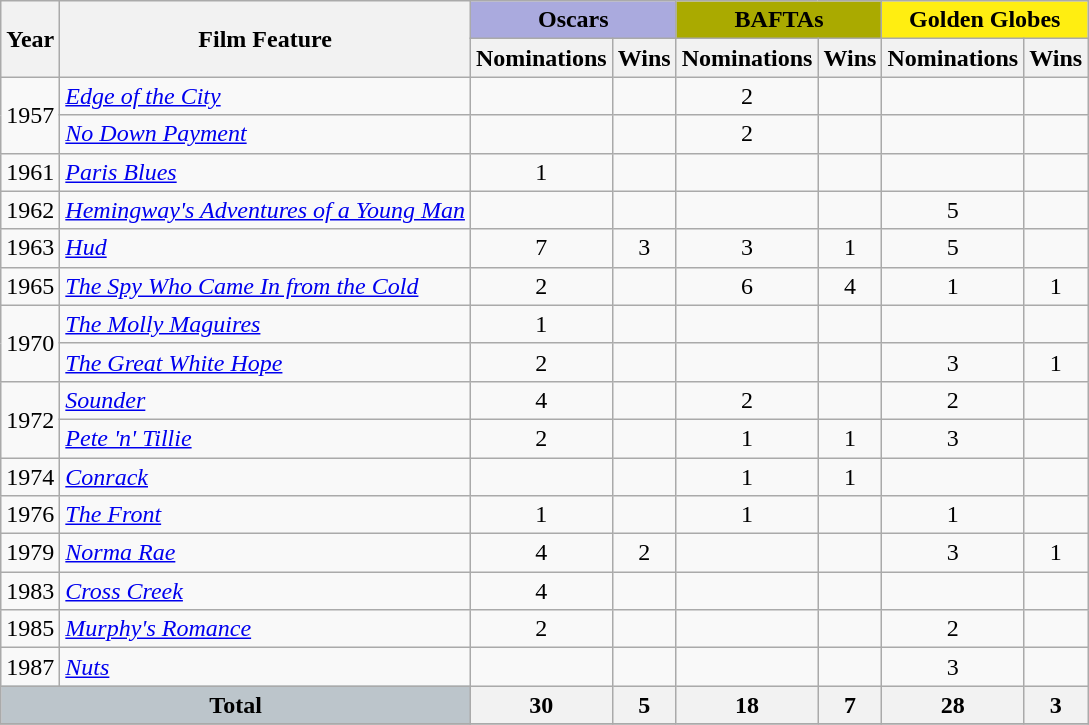<table class="wikitable">
<tr>
<th rowspan="2">Year</th>
<th rowspan="2">Film Feature</th>
<th colspan="2" style="background-color:#aaaade;">Oscars</th>
<th colspan="2" style="background-color:#aa0;">BAFTAs</th>
<th colspan="2" style="background-color:#fe1;">Golden Globes</th>
</tr>
<tr>
<th>Nominations</th>
<th>Wins</th>
<th>Nominations</th>
<th>Wins</th>
<th>Nominations</th>
<th>Wins</th>
</tr>
<tr>
<td rowspan="2">1957</td>
<td><em><a href='#'>Edge of the City</a></em></td>
<td></td>
<td></td>
<td align=center>2</td>
<td></td>
<td></td>
<td></td>
</tr>
<tr>
<td><em><a href='#'>No Down Payment</a></em></td>
<td></td>
<td></td>
<td align=center>2</td>
<td></td>
<td></td>
<td></td>
</tr>
<tr>
<td>1961</td>
<td><em><a href='#'>Paris Blues</a></em></td>
<td align=center>1</td>
<td></td>
<td></td>
<td></td>
<td></td>
<td></td>
</tr>
<tr>
<td>1962</td>
<td><em><a href='#'>Hemingway's Adventures of a Young Man</a></em></td>
<td></td>
<td></td>
<td></td>
<td></td>
<td align=center>5</td>
<td></td>
</tr>
<tr>
<td>1963</td>
<td><em><a href='#'>Hud</a></em></td>
<td align=center>7</td>
<td align=center>3</td>
<td align=center>3</td>
<td align=center>1</td>
<td align=center>5</td>
<td></td>
</tr>
<tr>
<td>1965</td>
<td><em><a href='#'>The Spy Who Came In from the Cold</a></em></td>
<td align=center>2</td>
<td></td>
<td align=center>6</td>
<td align=center>4</td>
<td align=center>1</td>
<td align=center>1</td>
</tr>
<tr>
<td rowspan="2">1970</td>
<td><em><a href='#'>The Molly Maguires</a></em></td>
<td align=center>1</td>
<td></td>
<td></td>
<td></td>
<td></td>
<td></td>
</tr>
<tr>
<td><em><a href='#'>The Great White Hope</a></em></td>
<td align=center>2</td>
<td></td>
<td></td>
<td></td>
<td align=center>3</td>
<td align=center>1</td>
</tr>
<tr>
<td rowspan="2">1972</td>
<td><em><a href='#'>Sounder</a></em></td>
<td align=center>4</td>
<td></td>
<td align=center>2</td>
<td></td>
<td align=center>2</td>
<td></td>
</tr>
<tr>
<td><em><a href='#'>Pete 'n' Tillie</a></em></td>
<td align=center>2</td>
<td></td>
<td align=center>1</td>
<td align=center>1</td>
<td align=center>3</td>
<td></td>
</tr>
<tr>
<td>1974</td>
<td><em><a href='#'>Conrack</a></em></td>
<td></td>
<td></td>
<td align=center>1</td>
<td align=center>1</td>
<td></td>
<td></td>
</tr>
<tr>
<td>1976</td>
<td><em><a href='#'>The Front</a></em></td>
<td align=center>1</td>
<td></td>
<td align=center>1</td>
<td></td>
<td align=center>1</td>
<td></td>
</tr>
<tr>
<td>1979</td>
<td><em><a href='#'>Norma Rae</a></em></td>
<td align=center>4</td>
<td align=center>2</td>
<td></td>
<td></td>
<td align=center>3</td>
<td align=center>1</td>
</tr>
<tr>
<td>1983</td>
<td><em><a href='#'>Cross Creek</a></em></td>
<td align=center>4</td>
<td></td>
<td></td>
<td></td>
<td></td>
<td></td>
</tr>
<tr>
<td>1985</td>
<td><em><a href='#'>Murphy's Romance</a></em></td>
<td align=center>2</td>
<td></td>
<td></td>
<td></td>
<td align=center>2</td>
<td></td>
</tr>
<tr>
<td>1987</td>
<td><em><a href='#'>Nuts</a></em></td>
<td></td>
<td></td>
<td></td>
<td></td>
<td align=center>3</td>
<td></td>
</tr>
<tr>
<th colspan="2" style="background-color:#bcc5cb;">Total</th>
<th>30</th>
<th>5</th>
<th>18</th>
<th>7</th>
<th>28</th>
<th>3</th>
</tr>
<tr>
</tr>
</table>
